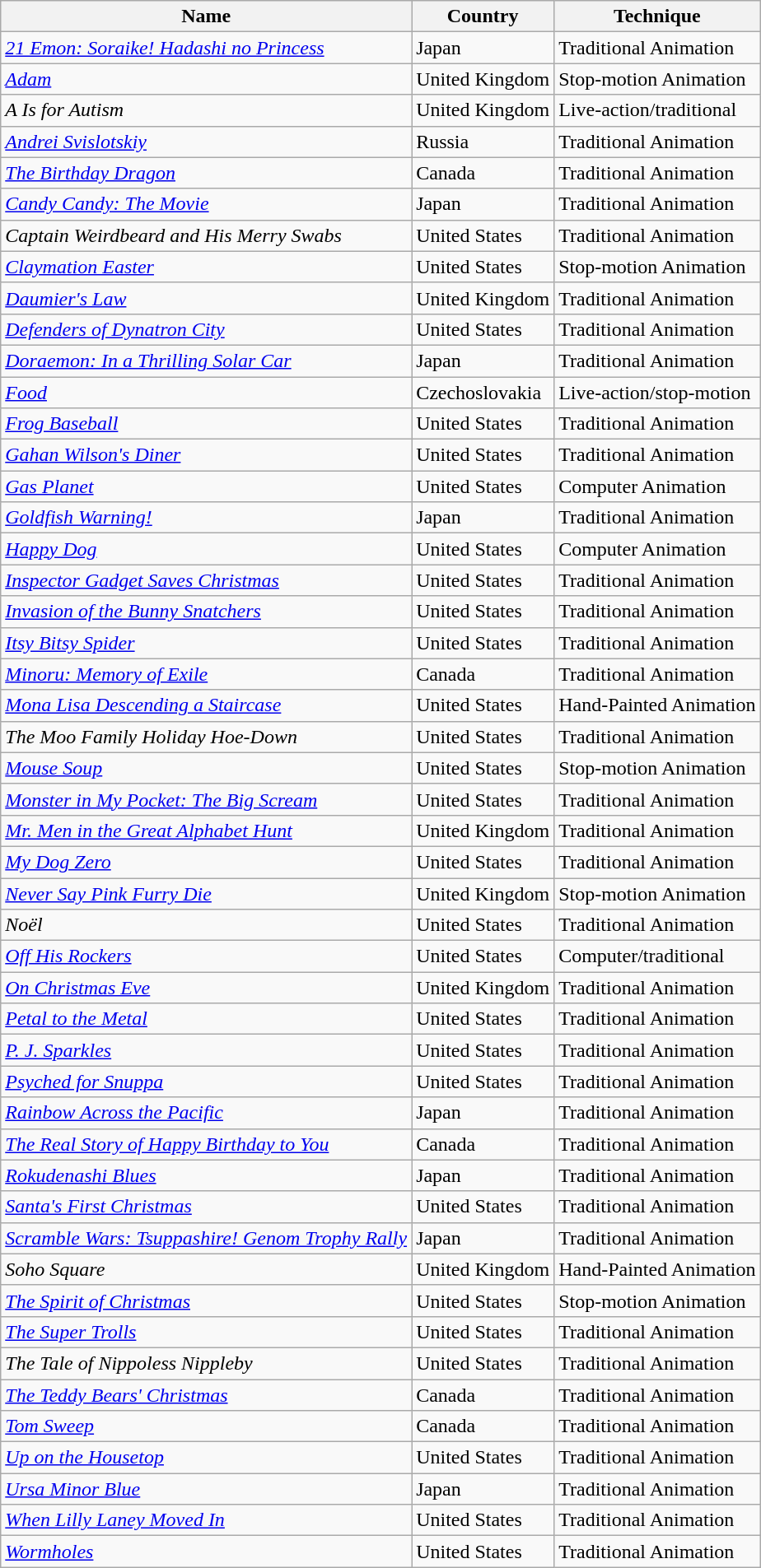<table class="wikitable sortable">
<tr>
<th>Name</th>
<th>Country</th>
<th>Technique</th>
</tr>
<tr>
<td><em><a href='#'>21 Emon: Soraike! Hadashi no Princess</a></em></td>
<td>Japan</td>
<td>Traditional Animation</td>
</tr>
<tr>
<td><em><a href='#'>Adam</a></em></td>
<td>United Kingdom</td>
<td>Stop-motion Animation</td>
</tr>
<tr>
<td><em>A Is for Autism</em></td>
<td>United Kingdom</td>
<td>Live-action/traditional</td>
</tr>
<tr>
<td><em><a href='#'>Andrei Svislotskiy</a></em></td>
<td>Russia</td>
<td>Traditional Animation</td>
</tr>
<tr>
<td><em><a href='#'>The Birthday Dragon</a></em></td>
<td>Canada</td>
<td>Traditional Animation</td>
</tr>
<tr>
<td><em><a href='#'>Candy Candy: The Movie</a></em></td>
<td>Japan</td>
<td>Traditional Animation</td>
</tr>
<tr>
<td><em>Captain Weirdbeard and His Merry Swabs</em></td>
<td>United States</td>
<td>Traditional Animation</td>
</tr>
<tr>
<td><em><a href='#'>Claymation Easter</a></em></td>
<td>United States</td>
<td>Stop-motion Animation</td>
</tr>
<tr>
<td><em><a href='#'>Daumier's Law</a></em></td>
<td>United Kingdom</td>
<td>Traditional Animation</td>
</tr>
<tr>
<td><em><a href='#'>Defenders of Dynatron City</a></em></td>
<td>United States</td>
<td>Traditional Animation</td>
</tr>
<tr>
<td><em><a href='#'>Doraemon: In a Thrilling Solar Car</a></em></td>
<td>Japan</td>
<td>Traditional Animation</td>
</tr>
<tr>
<td><em><a href='#'>Food</a></em></td>
<td>Czechoslovakia</td>
<td>Live-action/stop-motion</td>
</tr>
<tr>
<td><em><a href='#'>Frog Baseball</a></em></td>
<td>United States</td>
<td>Traditional Animation</td>
</tr>
<tr>
<td><em><a href='#'>Gahan Wilson's Diner</a></em></td>
<td>United States</td>
<td>Traditional Animation</td>
</tr>
<tr>
<td><em><a href='#'>Gas Planet</a></em></td>
<td>United States</td>
<td>Computer Animation</td>
</tr>
<tr>
<td><em><a href='#'>Goldfish Warning!</a></em></td>
<td>Japan</td>
<td>Traditional Animation</td>
</tr>
<tr>
<td><em><a href='#'>Happy Dog</a></em></td>
<td>United States</td>
<td>Computer Animation</td>
</tr>
<tr>
<td><em><a href='#'>Inspector Gadget Saves Christmas</a></em></td>
<td>United States</td>
<td>Traditional Animation</td>
</tr>
<tr>
<td><em><a href='#'>Invasion of the Bunny Snatchers</a></em></td>
<td>United States</td>
<td>Traditional Animation</td>
</tr>
<tr>
<td><em><a href='#'>Itsy Bitsy Spider</a></em></td>
<td>United States</td>
<td>Traditional Animation</td>
</tr>
<tr>
<td><em><a href='#'>Minoru: Memory of Exile</a></em></td>
<td>Canada</td>
<td>Traditional Animation</td>
</tr>
<tr>
<td><em><a href='#'>Mona Lisa Descending a Staircase</a></em></td>
<td>United States</td>
<td>Hand-Painted Animation</td>
</tr>
<tr>
<td><em>The Moo Family Holiday Hoe-Down</em></td>
<td>United States</td>
<td>Traditional Animation</td>
</tr>
<tr>
<td><em><a href='#'>Mouse Soup</a></em></td>
<td>United States</td>
<td>Stop-motion Animation</td>
</tr>
<tr>
<td><em><a href='#'>Monster in My Pocket: The Big Scream</a></em></td>
<td>United States</td>
<td>Traditional Animation</td>
</tr>
<tr>
<td><em><a href='#'>Mr. Men in the Great Alphabet Hunt</a></em></td>
<td>United Kingdom</td>
<td>Traditional Animation</td>
</tr>
<tr>
<td><em><a href='#'>My Dog Zero</a></em></td>
<td>United States</td>
<td>Traditional Animation</td>
</tr>
<tr>
<td><em><a href='#'>Never Say Pink Furry Die</a></em></td>
<td>United Kingdom</td>
<td>Stop-motion Animation</td>
</tr>
<tr>
<td><em>Noël</em></td>
<td>United States</td>
<td>Traditional Animation</td>
</tr>
<tr>
<td><em><a href='#'>Off His Rockers</a></em></td>
<td>United States</td>
<td>Computer/traditional</td>
</tr>
<tr>
<td><em><a href='#'>On Christmas Eve</a></em></td>
<td>United Kingdom</td>
<td>Traditional Animation</td>
</tr>
<tr>
<td><em><a href='#'>Petal to the Metal</a></em></td>
<td>United States</td>
<td>Traditional Animation</td>
</tr>
<tr>
<td><em><a href='#'>P. J. Sparkles</a></em></td>
<td>United States</td>
<td>Traditional Animation</td>
</tr>
<tr>
<td><em><a href='#'>Psyched for Snuppa</a></em></td>
<td>United States</td>
<td>Traditional Animation</td>
</tr>
<tr>
<td><em><a href='#'>Rainbow Across the Pacific</a></em></td>
<td>Japan</td>
<td>Traditional Animation</td>
</tr>
<tr>
<td><em><a href='#'>The Real Story of Happy Birthday to You</a></em></td>
<td>Canada</td>
<td>Traditional Animation</td>
</tr>
<tr>
<td><em><a href='#'>Rokudenashi Blues</a></em></td>
<td>Japan</td>
<td>Traditional Animation</td>
</tr>
<tr>
<td><em><a href='#'>Santa's First Christmas</a></em></td>
<td>United States</td>
<td>Traditional Animation</td>
</tr>
<tr>
<td><em><a href='#'>Scramble Wars: Tsuppashire! Genom Trophy Rally</a></em></td>
<td>Japan</td>
<td>Traditional Animation</td>
</tr>
<tr>
<td><em>Soho Square</em></td>
<td>United Kingdom</td>
<td>Hand-Painted Animation</td>
</tr>
<tr>
<td><em><a href='#'>The Spirit of Christmas</a></em></td>
<td>United States</td>
<td>Stop-motion Animation</td>
</tr>
<tr>
<td><em><a href='#'>The Super Trolls</a></em></td>
<td>United States</td>
<td>Traditional Animation</td>
</tr>
<tr>
<td><em>The Tale of Nippoless Nippleby</em></td>
<td>United States</td>
<td>Traditional Animation</td>
</tr>
<tr>
<td><em><a href='#'>The Teddy Bears' Christmas</a></em></td>
<td>Canada</td>
<td>Traditional Animation</td>
</tr>
<tr>
<td><em><a href='#'>Tom Sweep</a></em></td>
<td>Canada</td>
<td>Traditional Animation</td>
</tr>
<tr>
<td><em><a href='#'>Up on the Housetop</a></em></td>
<td>United States</td>
<td>Traditional Animation</td>
</tr>
<tr>
<td><em><a href='#'>Ursa Minor Blue</a></em></td>
<td>Japan</td>
<td>Traditional Animation</td>
</tr>
<tr>
<td><em><a href='#'>When Lilly Laney Moved In</a></em></td>
<td>United States</td>
<td>Traditional Animation</td>
</tr>
<tr>
<td><em><a href='#'>Wormholes</a></em></td>
<td>United States</td>
<td>Traditional Animation</td>
</tr>
</table>
